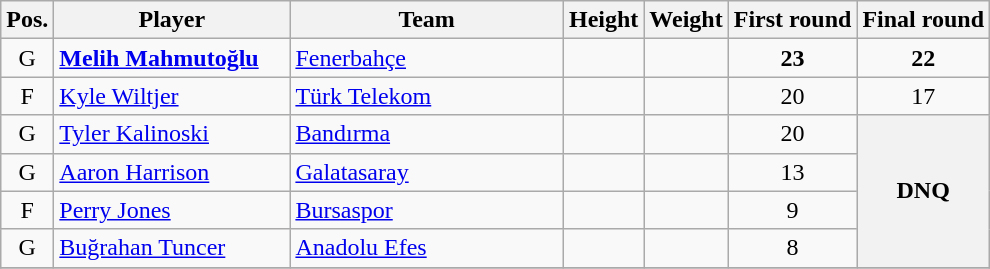<table class="wikitable">
<tr>
<th>Pos.</th>
<th style="width:150px;">Player</th>
<th width=175>Team</th>
<th>Height</th>
<th>Weight</th>
<th>First round</th>
<th>Final round</th>
</tr>
<tr>
<td style="text-align:center">G</td>
<td><strong><a href='#'>Melih Mahmutoğlu</a></strong></td>
<td><a href='#'>Fenerbahçe</a></td>
<td align="center"></td>
<td align="center"></td>
<td align="center"><strong>23</strong></td>
<td align="center"><strong>22</strong></td>
</tr>
<tr>
<td style="text-align:center">F</td>
<td><a href='#'>Kyle Wiltjer</a></td>
<td><a href='#'>Türk Telekom</a></td>
<td align="center"></td>
<td align="center"></td>
<td align="center">20</td>
<td align="center">17</td>
</tr>
<tr>
<td style="text-align:center">G</td>
<td><a href='#'>Tyler Kalinoski</a></td>
<td><a href='#'>Bandırma</a></td>
<td align="center"></td>
<td align="center"></td>
<td align="center">20</td>
<th rowspan="4" align="center">DNQ</th>
</tr>
<tr>
<td style="text-align:center">G</td>
<td><a href='#'>Aaron Harrison</a></td>
<td><a href='#'>Galatasaray</a></td>
<td align="center"></td>
<td align="center"></td>
<td align="center">13</td>
</tr>
<tr>
<td style="text-align:center">F</td>
<td><a href='#'>Perry Jones</a></td>
<td><a href='#'>Bursaspor</a></td>
<td align="center"></td>
<td align="center"></td>
<td align="center">9</td>
</tr>
<tr>
<td style="text-align:center">G</td>
<td><a href='#'>Buğrahan Tuncer</a></td>
<td><a href='#'>Anadolu Efes</a></td>
<td align="center"></td>
<td align="center"></td>
<td align="center">8</td>
</tr>
<tr>
</tr>
</table>
